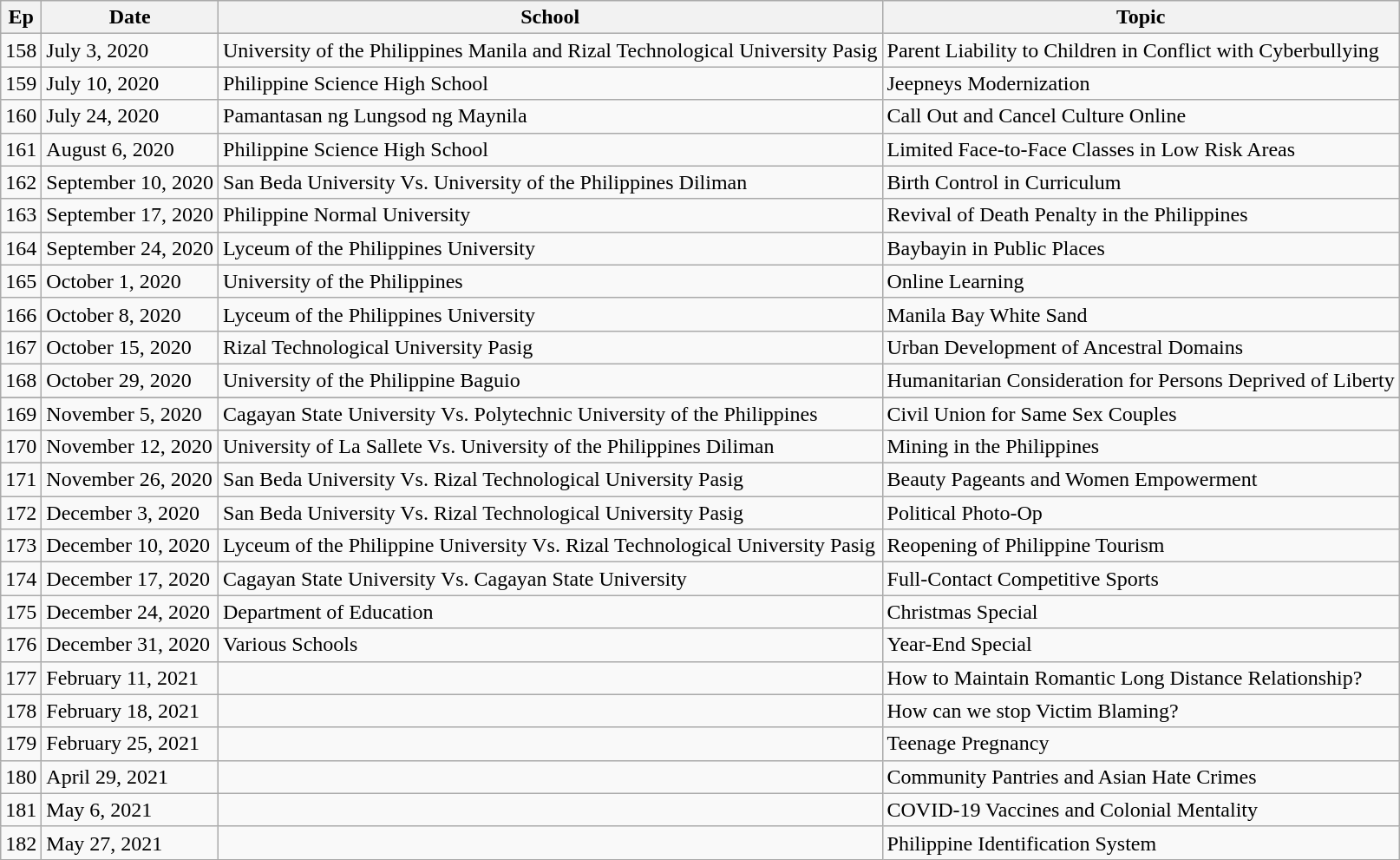<table class="wikitable table">
<tr>
<th>Ep</th>
<th>Date</th>
<th>School</th>
<th>Topic</th>
</tr>
<tr>
<td>158</td>
<td>July 3, 2020</td>
<td>University of the Philippines Manila and Rizal Technological University Pasig</td>
<td>Parent Liability to Children in Conflict with Cyberbullying</td>
</tr>
<tr>
<td>159</td>
<td>July 10, 2020</td>
<td>Philippine Science High School</td>
<td>Jeepneys Modernization</td>
</tr>
<tr>
<td>160</td>
<td>July 24, 2020</td>
<td>Pamantasan ng Lungsod ng Maynila</td>
<td>Call Out and Cancel Culture Online</td>
</tr>
<tr>
<td>161</td>
<td>August 6, 2020</td>
<td>Philippine Science High School</td>
<td>Limited Face-to-Face Classes in Low Risk Areas</td>
</tr>
<tr>
<td>162</td>
<td>September 10, 2020</td>
<td>San Beda University Vs. University of the Philippines Diliman</td>
<td>Birth Control in Curriculum</td>
</tr>
<tr>
<td>163</td>
<td>September 17, 2020</td>
<td>Philippine Normal University</td>
<td>Revival of Death Penalty in the Philippines</td>
</tr>
<tr>
<td>164</td>
<td>September 24, 2020</td>
<td>Lyceum of the Philippines University</td>
<td>Baybayin in Public Places</td>
</tr>
<tr>
<td>165</td>
<td>October 1, 2020</td>
<td>University of the Philippines</td>
<td>Online Learning</td>
</tr>
<tr>
<td>166</td>
<td>October 8, 2020</td>
<td>Lyceum of the Philippines University</td>
<td>Manila Bay White Sand</td>
</tr>
<tr>
<td>167</td>
<td>October 15, 2020</td>
<td>Rizal Technological University Pasig</td>
<td>Urban Development of Ancestral Domains</td>
</tr>
<tr>
<td>168</td>
<td>October 29, 2020</td>
<td>University of the Philippine Baguio</td>
<td>Humanitarian Consideration for Persons Deprived of Liberty</td>
</tr>
<tr>
</tr>
<tr>
<td>169</td>
<td>November 5, 2020</td>
<td>Cagayan State University Vs. Polytechnic University of the Philippines</td>
<td>Civil Union for Same Sex Couples</td>
</tr>
<tr>
<td>170</td>
<td>November 12, 2020</td>
<td>University of La Sallete Vs. University of the Philippines Diliman</td>
<td>Mining in the Philippines</td>
</tr>
<tr>
<td>171</td>
<td>November 26, 2020</td>
<td>San Beda University Vs. Rizal Technological University Pasig</td>
<td>Beauty Pageants and Women Empowerment</td>
</tr>
<tr>
<td>172</td>
<td>December 3, 2020</td>
<td>San Beda University Vs. Rizal Technological University Pasig</td>
<td>Political Photo-Op</td>
</tr>
<tr>
<td>173</td>
<td>December 10, 2020</td>
<td>Lyceum of the Philippine University Vs. Rizal Technological University Pasig</td>
<td>Reopening of Philippine Tourism</td>
</tr>
<tr>
<td>174</td>
<td>December 17, 2020</td>
<td>Cagayan State University Vs. Cagayan State University</td>
<td>Full-Contact Competitive Sports</td>
</tr>
<tr>
<td>175</td>
<td>December 24, 2020</td>
<td>Department of Education</td>
<td>Christmas Special</td>
</tr>
<tr>
<td>176</td>
<td>December 31, 2020</td>
<td>Various Schools</td>
<td>Year-End Special</td>
</tr>
<tr>
<td>177</td>
<td>February 11, 2021</td>
<td></td>
<td>How to Maintain Romantic Long Distance Relationship?</td>
</tr>
<tr>
<td>178</td>
<td>February 18, 2021</td>
<td></td>
<td>How can we stop Victim Blaming?</td>
</tr>
<tr>
<td>179</td>
<td>February 25, 2021</td>
<td></td>
<td>Teenage Pregnancy</td>
</tr>
<tr>
<td>180</td>
<td>April 29, 2021</td>
<td></td>
<td>Community Pantries and Asian Hate Crimes</td>
</tr>
<tr>
<td>181</td>
<td>May 6, 2021</td>
<td></td>
<td>COVID-19 Vaccines and Colonial Mentality</td>
</tr>
<tr>
<td>182</td>
<td>May 27, 2021</td>
<td></td>
<td>Philippine Identification System</td>
</tr>
</table>
